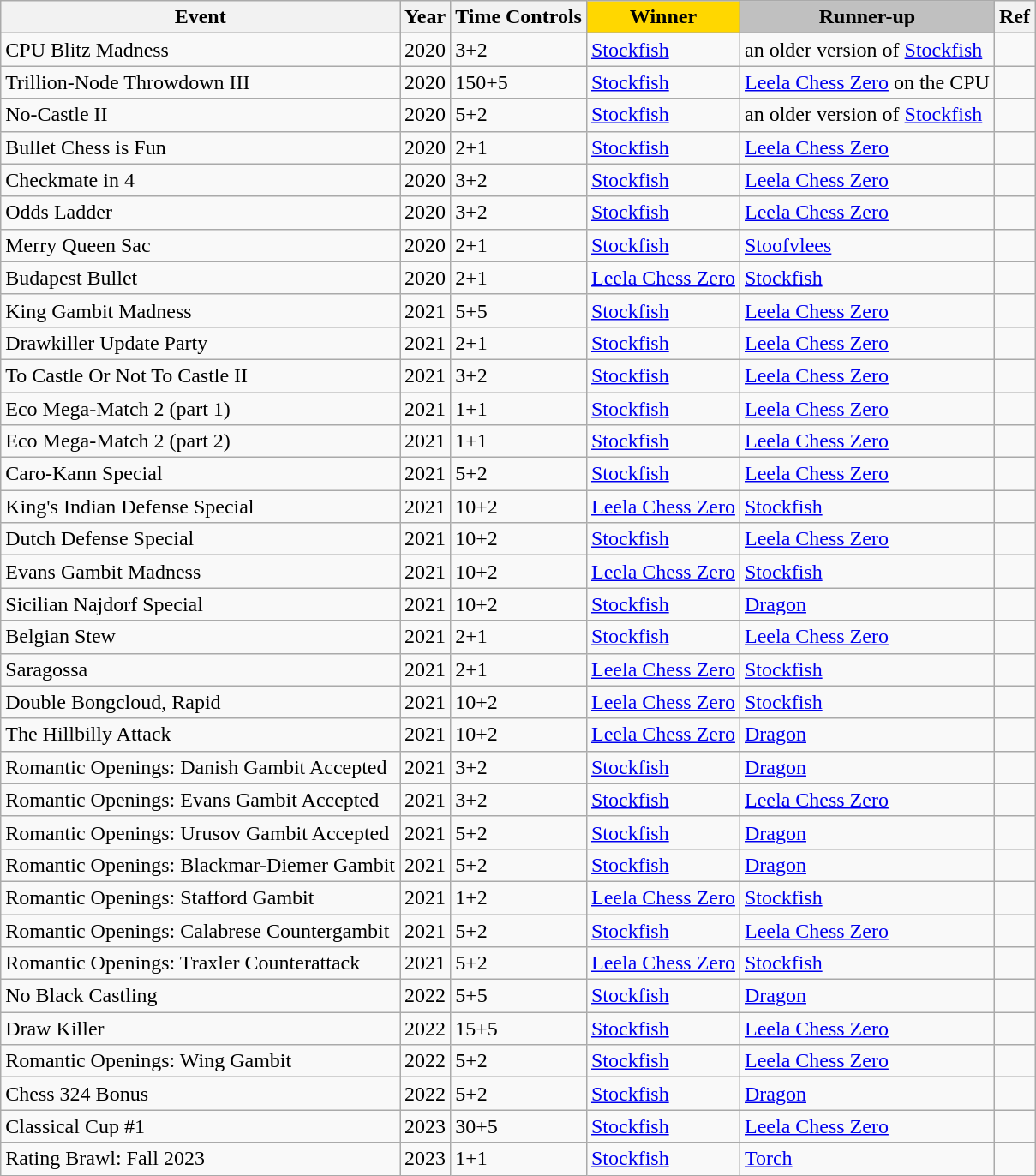<table class="wikitable">
<tr>
<th>Event</th>
<th>Year</th>
<th>Time Controls</th>
<th style="background-color:gold;">Winner</th>
<th style="background-color:silver;">Runner-up</th>
<th>Ref</th>
</tr>
<tr>
<td>CPU Blitz Madness</td>
<td>2020</td>
<td>3+2</td>
<td><a href='#'>Stockfish</a></td>
<td>an older version of <a href='#'>Stockfish</a></td>
<td></td>
</tr>
<tr>
<td>Trillion-Node Throwdown III</td>
<td>2020</td>
<td>150+5</td>
<td><a href='#'>Stockfish</a></td>
<td><a href='#'>Leela Chess Zero</a> on the CPU</td>
<td></td>
</tr>
<tr>
<td>No-Castle II</td>
<td>2020</td>
<td>5+2</td>
<td><a href='#'>Stockfish</a></td>
<td>an older version of <a href='#'>Stockfish</a></td>
<td></td>
</tr>
<tr>
<td>Bullet Chess is Fun</td>
<td>2020</td>
<td>2+1</td>
<td><a href='#'>Stockfish</a></td>
<td><a href='#'>Leela Chess Zero</a></td>
<td></td>
</tr>
<tr>
<td>Checkmate in 4</td>
<td>2020</td>
<td>3+2</td>
<td><a href='#'>Stockfish</a></td>
<td><a href='#'>Leela Chess Zero</a></td>
<td></td>
</tr>
<tr>
<td>Odds Ladder</td>
<td>2020</td>
<td>3+2</td>
<td><a href='#'>Stockfish</a></td>
<td><a href='#'>Leela Chess Zero</a></td>
<td></td>
</tr>
<tr>
<td>Merry Queen Sac</td>
<td>2020</td>
<td>2+1</td>
<td><a href='#'>Stockfish</a></td>
<td><a href='#'>Stoofvlees</a></td>
<td></td>
</tr>
<tr>
<td>Budapest Bullet</td>
<td>2020</td>
<td>2+1</td>
<td><a href='#'>Leela Chess Zero</a></td>
<td><a href='#'>Stockfish</a></td>
<td></td>
</tr>
<tr>
<td>King Gambit Madness</td>
<td>2021</td>
<td>5+5</td>
<td><a href='#'>Stockfish</a></td>
<td><a href='#'>Leela Chess Zero</a></td>
<td></td>
</tr>
<tr>
<td>Drawkiller Update Party</td>
<td>2021</td>
<td>2+1</td>
<td><a href='#'>Stockfish</a></td>
<td><a href='#'>Leela Chess Zero</a></td>
<td></td>
</tr>
<tr>
<td>To Castle Or Not To Castle II</td>
<td>2021</td>
<td>3+2</td>
<td><a href='#'>Stockfish</a></td>
<td><a href='#'>Leela Chess Zero</a></td>
<td></td>
</tr>
<tr>
<td>Eco Mega-Match 2 (part 1)</td>
<td>2021</td>
<td>1+1</td>
<td><a href='#'>Stockfish</a></td>
<td><a href='#'>Leela Chess Zero</a></td>
<td></td>
</tr>
<tr>
<td>Eco Mega-Match 2 (part 2)</td>
<td>2021</td>
<td>1+1</td>
<td><a href='#'>Stockfish</a></td>
<td><a href='#'>Leela Chess Zero</a></td>
<td></td>
</tr>
<tr>
<td>Caro-Kann Special</td>
<td>2021</td>
<td>5+2</td>
<td><a href='#'>Stockfish</a></td>
<td><a href='#'>Leela Chess Zero</a></td>
<td></td>
</tr>
<tr>
<td>King's Indian Defense Special</td>
<td>2021</td>
<td>10+2</td>
<td><a href='#'>Leela Chess Zero</a></td>
<td><a href='#'>Stockfish</a></td>
<td></td>
</tr>
<tr>
<td>Dutch Defense Special</td>
<td>2021</td>
<td>10+2</td>
<td><a href='#'>Stockfish</a></td>
<td><a href='#'>Leela Chess Zero</a></td>
<td></td>
</tr>
<tr>
<td>Evans Gambit Madness</td>
<td>2021</td>
<td>10+2</td>
<td><a href='#'>Leela Chess Zero</a></td>
<td><a href='#'>Stockfish</a></td>
<td></td>
</tr>
<tr>
<td>Sicilian Najdorf Special</td>
<td>2021</td>
<td>10+2</td>
<td><a href='#'>Stockfish</a></td>
<td><a href='#'>Dragon</a></td>
<td></td>
</tr>
<tr>
<td>Belgian Stew</td>
<td>2021</td>
<td>2+1</td>
<td><a href='#'>Stockfish</a></td>
<td><a href='#'>Leela Chess Zero</a></td>
<td></td>
</tr>
<tr>
<td>Saragossa</td>
<td>2021</td>
<td>2+1</td>
<td><a href='#'>Leela Chess Zero</a></td>
<td><a href='#'>Stockfish</a></td>
<td></td>
</tr>
<tr>
<td>Double Bongcloud, Rapid</td>
<td>2021</td>
<td>10+2</td>
<td><a href='#'>Leela Chess Zero</a></td>
<td><a href='#'>Stockfish</a></td>
<td></td>
</tr>
<tr>
<td>The Hillbilly Attack</td>
<td>2021</td>
<td>10+2</td>
<td><a href='#'>Leela Chess Zero</a></td>
<td><a href='#'>Dragon</a></td>
<td></td>
</tr>
<tr>
<td>Romantic Openings: Danish Gambit Accepted</td>
<td>2021</td>
<td>3+2</td>
<td><a href='#'>Stockfish</a></td>
<td><a href='#'>Dragon</a></td>
<td></td>
</tr>
<tr>
<td>Romantic Openings: Evans Gambit Accepted</td>
<td>2021</td>
<td>3+2</td>
<td><a href='#'>Stockfish</a></td>
<td><a href='#'>Leela Chess Zero</a></td>
<td></td>
</tr>
<tr>
<td>Romantic Openings: Urusov Gambit Accepted</td>
<td>2021</td>
<td>5+2</td>
<td><a href='#'>Stockfish</a></td>
<td><a href='#'>Dragon</a></td>
<td></td>
</tr>
<tr>
<td>Romantic Openings: Blackmar-Diemer Gambit</td>
<td>2021</td>
<td>5+2</td>
<td><a href='#'>Stockfish</a></td>
<td><a href='#'>Dragon</a></td>
<td></td>
</tr>
<tr>
<td>Romantic Openings: Stafford Gambit</td>
<td>2021</td>
<td>1+2</td>
<td><a href='#'>Leela Chess Zero</a></td>
<td><a href='#'>Stockfish</a></td>
<td></td>
</tr>
<tr>
<td>Romantic Openings: Calabrese Countergambit</td>
<td>2021</td>
<td>5+2</td>
<td><a href='#'>Stockfish</a></td>
<td><a href='#'>Leela Chess Zero</a></td>
<td></td>
</tr>
<tr>
<td>Romantic Openings: Traxler Counterattack</td>
<td>2021</td>
<td>5+2</td>
<td><a href='#'>Leela Chess Zero</a></td>
<td><a href='#'>Stockfish</a></td>
<td></td>
</tr>
<tr>
<td>No Black Castling</td>
<td>2022</td>
<td>5+5</td>
<td><a href='#'>Stockfish</a></td>
<td><a href='#'>Dragon</a></td>
<td></td>
</tr>
<tr>
<td>Draw Killer</td>
<td>2022</td>
<td>15+5</td>
<td><a href='#'>Stockfish</a></td>
<td><a href='#'>Leela Chess Zero</a></td>
<td></td>
</tr>
<tr>
<td>Romantic Openings: Wing Gambit</td>
<td>2022</td>
<td>5+2</td>
<td><a href='#'>Stockfish</a></td>
<td><a href='#'>Leela Chess Zero</a></td>
<td></td>
</tr>
<tr>
<td>Chess 324 Bonus</td>
<td>2022</td>
<td>5+2</td>
<td><a href='#'>Stockfish</a></td>
<td><a href='#'>Dragon</a></td>
<td></td>
</tr>
<tr>
<td>Classical Cup #1</td>
<td>2023</td>
<td>30+5</td>
<td><a href='#'>Stockfish</a></td>
<td><a href='#'>Leela Chess Zero</a></td>
<td></td>
</tr>
<tr>
<td>Rating Brawl: Fall 2023</td>
<td>2023</td>
<td>1+1</td>
<td><a href='#'>Stockfish</a></td>
<td><a href='#'>Torch</a></td>
<td></td>
</tr>
</table>
